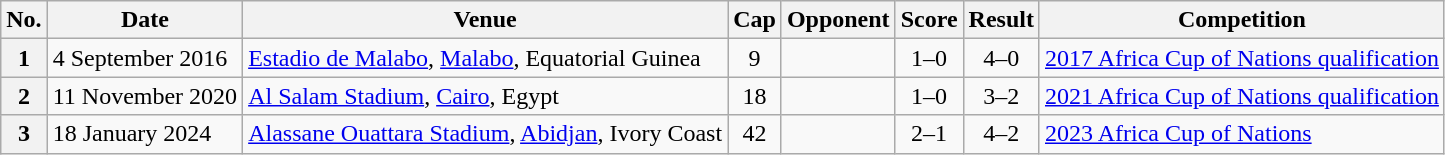<table class="wikitable sortable plainrowheaders">
<tr>
<th scope=col>No.</th>
<th scope=col data-sort-type=date>Date</th>
<th scope=col>Venue</th>
<th scope=col>Cap</th>
<th scope=col>Opponent</th>
<th scope=col>Score</th>
<th scope=col>Result</th>
<th scope=col>Competition</th>
</tr>
<tr>
<th scope=row>1</th>
<td>4 September 2016</td>
<td><a href='#'>Estadio de Malabo</a>, <a href='#'>Malabo</a>, Equatorial Guinea</td>
<td align=center>9</td>
<td></td>
<td align=center>1–0</td>
<td align=center>4–0</td>
<td><a href='#'>2017 Africa Cup of Nations qualification</a></td>
</tr>
<tr>
<th scope=row>2</th>
<td>11 November 2020</td>
<td><a href='#'>Al Salam Stadium</a>, <a href='#'>Cairo</a>, Egypt</td>
<td align=center>18</td>
<td></td>
<td align=center>1–0</td>
<td align=center>3–2</td>
<td><a href='#'>2021 Africa Cup of Nations qualification</a></td>
</tr>
<tr>
<th scope=row>3</th>
<td>18 January 2024</td>
<td><a href='#'>Alassane Ouattara Stadium</a>, <a href='#'>Abidjan</a>, Ivory Coast</td>
<td align=center>42</td>
<td></td>
<td align=center>2–1</td>
<td align=center>4–2</td>
<td><a href='#'>2023 Africa Cup of Nations</a></td>
</tr>
</table>
